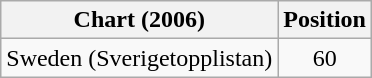<table class="wikitable">
<tr>
<th>Chart (2006)</th>
<th>Position</th>
</tr>
<tr>
<td>Sweden (Sverigetopplistan)</td>
<td align="center">60</td>
</tr>
</table>
